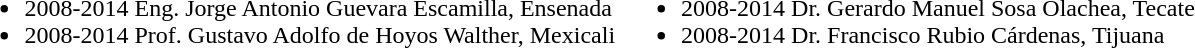<table>
<tr>
<td valign="top"><br><ul><li>2008-2014 Eng. Jorge Antonio Guevara Escamilla, Ensenada</li><li>2008-2014 Prof. Gustavo Adolfo de Hoyos Walther, Mexicali</li></ul></td>
<td valign="top"><br><ul><li>2008-2014 Dr. Gerardo Manuel Sosa Olachea, Tecate</li><li>2008-2014 Dr. Francisco Rubio Cárdenas, Tijuana</li></ul></td>
</tr>
</table>
